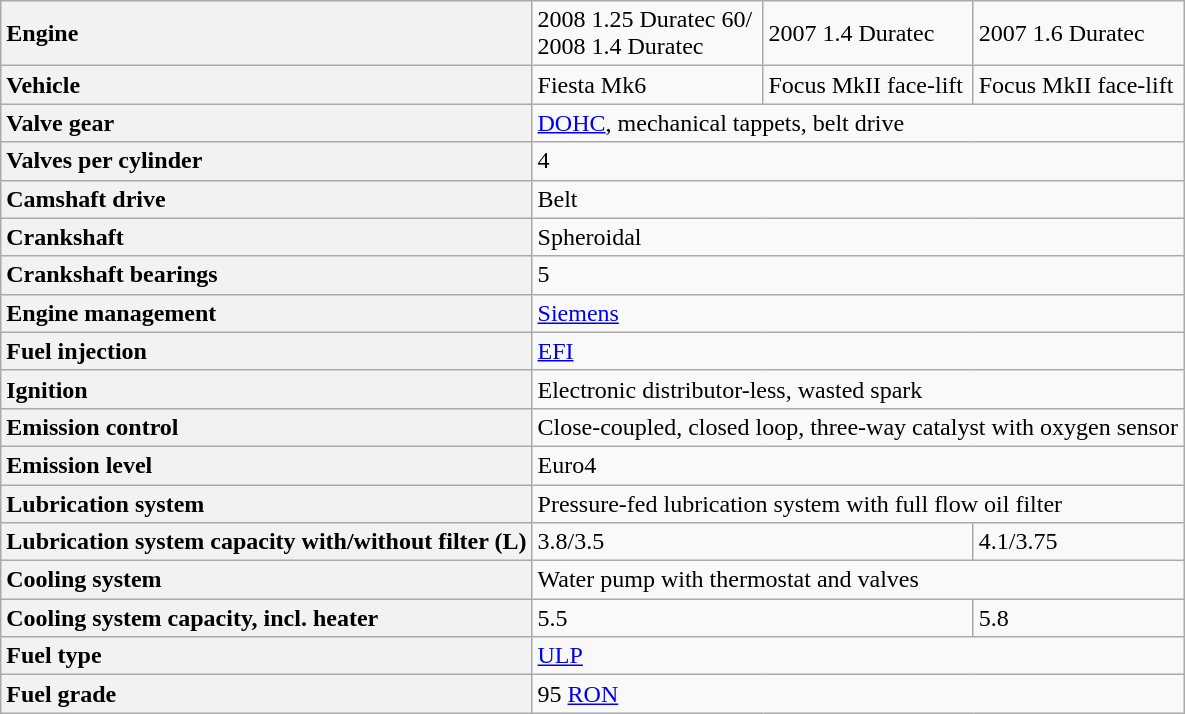<table class="wikitable defaultcenter collapsible collapsed">
<tr>
<th style="text-align:left">Engine</th>
<td>2008 1.25 Duratec 60/<br>2008 1.4 Duratec </td>
<td>2007 1.4 Duratec </td>
<td>2007 1.6 Duratec </td>
</tr>
<tr>
<th style="text-align:left">Vehicle</th>
<td>Fiesta Mk6</td>
<td>Focus MkII face-lift</td>
<td>Focus MkII face-lift</td>
</tr>
<tr>
<th style="text-align:left">Valve gear</th>
<td colspan="3"><a href='#'>DOHC</a>, mechanical tappets, belt drive</td>
</tr>
<tr>
<th style="text-align:left">Valves per cylinder</th>
<td colspan="3">4</td>
</tr>
<tr>
<th style="text-align:left">Camshaft drive</th>
<td colspan="3">Belt</td>
</tr>
<tr>
<th style="text-align:left">Crankshaft</th>
<td colspan="3">Spheroidal</td>
</tr>
<tr>
<th style="text-align:left">Crankshaft bearings</th>
<td colspan="3">5</td>
</tr>
<tr>
<th style="text-align:left">Engine management</th>
<td colspan="3"><a href='#'>Siemens</a></td>
</tr>
<tr>
<th style="text-align:left">Fuel injection</th>
<td colspan="3"><a href='#'>EFI</a></td>
</tr>
<tr>
<th style="text-align:left">Ignition</th>
<td colspan="3">Electronic distributor-less, wasted spark</td>
</tr>
<tr>
<th style="text-align:left">Emission control</th>
<td colspan="3">Close-coupled, closed loop, three-way catalyst with oxygen sensor</td>
</tr>
<tr>
<th style="text-align:left">Emission level</th>
<td colspan="3">Euro4</td>
</tr>
<tr>
<th style="text-align:left">Lubrication system</th>
<td colspan="3">Pressure-fed lubrication system with full flow oil filter</td>
</tr>
<tr>
<th style="text-align:left">Lubrication system capacity with/without filter (L)</th>
<td colspan="2">3.8/3.5</td>
<td>4.1/3.75</td>
</tr>
<tr>
<th style="text-align:left">Cooling system</th>
<td colspan="3">Water pump with thermostat and valves</td>
</tr>
<tr>
<th style="text-align:left">Cooling system capacity, incl. heater</th>
<td colspan="2">5.5</td>
<td>5.8</td>
</tr>
<tr>
<th style="text-align:left">Fuel type</th>
<td colspan="3"><a href='#'>ULP</a></td>
</tr>
<tr>
<th style="text-align:left">Fuel grade</th>
<td colspan="3">95 <a href='#'>RON</a></td>
</tr>
</table>
